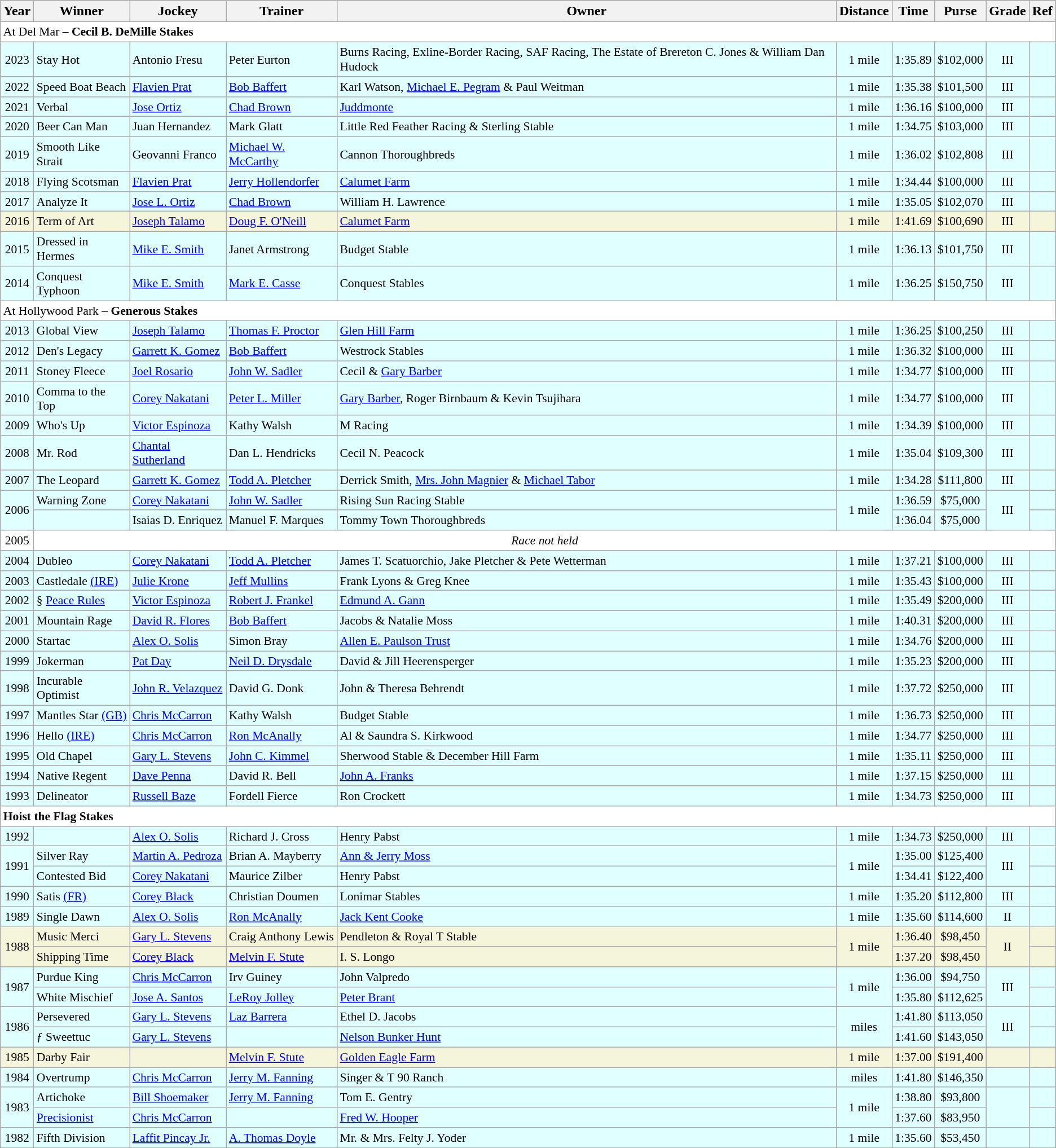<table class="wikitable sortable">
<tr>
<th>Year</th>
<th>Winner</th>
<th>Jockey</th>
<th>Trainer</th>
<th>Owner</th>
<th>Distance</th>
<th>Time</th>
<th>Purse</th>
<th>Grade</th>
<th>Ref</th>
</tr>
<tr style="font-size:90%; background-color:white">
<td align="left" colspan=10>At Del Mar – <strong>Cecil B. DeMille Stakes</strong></td>
</tr>
<tr style="font-size:90%; background-color:lightcyan">
<td align=center>2023</td>
<td>Stay Hot</td>
<td>Antonio Fresu</td>
<td>Peter Eurton</td>
<td>Burns Racing, Exline-Border Racing, SAF Racing, The Estate of Brereton C. Jones & William Dan Hudock</td>
<td align=center>1 mile</td>
<td align=center>1:35.89</td>
<td align=center>$102,000</td>
<td align=center>III</td>
<td></td>
</tr>
<tr style="font-size:90%; background-color:lightcyan">
<td align=center>2022</td>
<td>Speed Boat Beach</td>
<td><a href='#'>Flavien Prat</a></td>
<td><a href='#'>Bob Baffert</a></td>
<td>Karl Watson, <a href='#'>Michael E. Pegram</a> & Paul Weitman</td>
<td align=center>1 mile</td>
<td align=center>1:35.38</td>
<td align=center>$101,500</td>
<td align=center>III</td>
<td></td>
</tr>
<tr style="font-size:90%; background-color:lightcyan">
<td align=center>2021</td>
<td>Verbal</td>
<td><a href='#'>Jose Ortiz</a></td>
<td><a href='#'>Chad Brown</a></td>
<td><a href='#'>Juddmonte</a></td>
<td align=center>1 mile</td>
<td align=center>1:36.16</td>
<td align=center>$100,000</td>
<td align=center>III</td>
<td></td>
</tr>
<tr style="font-size:90%; background-color:lightcyan">
<td align=center>2020</td>
<td>Beer Can Man</td>
<td>Juan Hernandez</td>
<td>Mark Glatt</td>
<td>Little Red Feather Racing & Sterling Stable</td>
<td align=center>1 mile</td>
<td align=center>1:34.75</td>
<td align=center>$103,000</td>
<td align=center>III</td>
<td></td>
</tr>
<tr style="font-size:90%; background-color:lightcyan">
<td align=center>2019</td>
<td>Smooth Like Strait</td>
<td>Geovanni Franco</td>
<td><a href='#'>Michael W. McCarthy</a></td>
<td>Cannon Thoroughbreds</td>
<td align=center>1 mile</td>
<td align=center>1:36.02</td>
<td align=center>$102,808</td>
<td align=center>III</td>
<td></td>
</tr>
<tr style="font-size:90%; background-color:lightcyan">
<td align=center>2018</td>
<td>Flying Scotsman</td>
<td><a href='#'>Flavien Prat</a></td>
<td><a href='#'>Jerry Hollendorfer</a></td>
<td><a href='#'>Calumet Farm</a></td>
<td align=center>1 mile</td>
<td align=center>1:34.44</td>
<td align=center>$100,000</td>
<td align=center>III</td>
<td></td>
</tr>
<tr style="font-size:90%; background-color:lightcyan">
<td align=center>2017</td>
<td>Analyze It</td>
<td><a href='#'>Jose L. Ortiz</a></td>
<td><a href='#'>Chad Brown</a></td>
<td>William H. Lawrence</td>
<td align=center>1 mile</td>
<td align=center>1:35.05</td>
<td align=center>$102,070</td>
<td align=center>III</td>
<td></td>
</tr>
<tr style="font-size:90%; background-color:beige">
<td align=center>2016</td>
<td>Term of Art</td>
<td><a href='#'>Joseph Talamo</a></td>
<td><a href='#'>Doug F. O'Neill</a></td>
<td><a href='#'>Calumet Farm</a></td>
<td align=center>1 mile</td>
<td align=center>1:41.69</td>
<td align=center>$100,690</td>
<td align=center>III</td>
<td></td>
</tr>
<tr style="font-size:90%; background-color:lightcyan">
<td align=center>2015</td>
<td>Dressed in Hermes</td>
<td><a href='#'>Mike E. Smith</a></td>
<td>Janet Armstrong</td>
<td>Budget Stable</td>
<td align=center>1 mile</td>
<td align=center>1:36.13</td>
<td align=center>$101,750</td>
<td align=center>III</td>
<td></td>
</tr>
<tr style="font-size:90%; background-color:lightcyan">
<td align=center>2014</td>
<td>Conquest Typhoon</td>
<td><a href='#'>Mike E. Smith</a></td>
<td><a href='#'>Mark E. Casse</a></td>
<td>Conquest Stables</td>
<td align=center>1 mile</td>
<td align=center>1:36.25</td>
<td align=center>$150,750</td>
<td align=center>III</td>
<td></td>
</tr>
<tr style="font-size:90%; background-color:white">
<td align="left" colspan=10>At Hollywood Park – <strong>Generous Stakes</strong></td>
</tr>
<tr style="font-size:90%; background-color:lightcyan">
<td align=center>2013</td>
<td>Global View</td>
<td><a href='#'>Joseph Talamo</a></td>
<td><a href='#'>Thomas F. Proctor</a></td>
<td><a href='#'>Glen Hill Farm</a></td>
<td align=center>1 mile</td>
<td align=center>1:36.25</td>
<td align=center>$100,250</td>
<td align=center>III</td>
<td></td>
</tr>
<tr style="font-size:90%; background-color:lightcyan">
<td align=center>2012</td>
<td>Den's Legacy</td>
<td><a href='#'>Garrett K. Gomez</a></td>
<td><a href='#'>Bob Baffert</a></td>
<td>Westrock Stables</td>
<td align=center>1 mile</td>
<td align=center>1:36.32</td>
<td align=center>$100,000</td>
<td align=center>III</td>
<td></td>
</tr>
<tr style="font-size:90%; background-color:lightcyan">
<td align=center>2011</td>
<td>Stoney Fleece</td>
<td><a href='#'>Joel Rosario</a></td>
<td><a href='#'>John W. Sadler</a></td>
<td>Cecil & <a href='#'>Gary Barber</a></td>
<td align=center>1 mile</td>
<td align=center>1:34.77</td>
<td align=center>$100,000</td>
<td align=center>III</td>
<td></td>
</tr>
<tr style="font-size:90%; background-color:lightcyan">
<td align=center>2010</td>
<td>Comma to the Top</td>
<td><a href='#'>Corey Nakatani</a></td>
<td><a href='#'>Peter L. Miller</a></td>
<td><a href='#'>Gary Barber</a>, Roger Birnbaum & Kevin Tsujihara</td>
<td align=center>1 mile</td>
<td align=center>1:34.77</td>
<td align=center>$100,000</td>
<td align=center>III</td>
<td></td>
</tr>
<tr style="font-size:90%; background-color:lightcyan">
<td align=center>2009</td>
<td>Who's Up</td>
<td><a href='#'>Victor Espinoza</a></td>
<td>Kathy Walsh</td>
<td>M Racing</td>
<td align=center>1 mile</td>
<td align=center>1:34.39</td>
<td align=center>$100,000</td>
<td align=center>III</td>
<td></td>
</tr>
<tr style="font-size:90%; background-color:lightcyan">
<td align=center>2008</td>
<td>Mr. Rod</td>
<td><a href='#'>Chantal Sutherland</a></td>
<td>Dan L. Hendricks</td>
<td>Cecil N. Peacock</td>
<td align=center>1 mile</td>
<td align=center>1:35.04</td>
<td align=center>$109,300</td>
<td align=center>III</td>
<td></td>
</tr>
<tr style="font-size:90%; background-color:lightcyan">
<td align=center>2007</td>
<td>The Leopard</td>
<td><a href='#'>Garrett K. Gomez</a></td>
<td><a href='#'>Todd A. Pletcher</a></td>
<td>Derrick Smith, <a href='#'>Mrs. John Magnier</a> & <a href='#'>Michael Tabor</a></td>
<td align=center>1 mile</td>
<td align=center>1:34.28</td>
<td align=center>$111,800</td>
<td align=center>III</td>
<td></td>
</tr>
<tr style="font-size:90%; background-color:lightcyan">
<td align=center rowspan=2>2006</td>
<td>Warning Zone</td>
<td><a href='#'>Corey Nakatani</a></td>
<td><a href='#'>John W. Sadler</a></td>
<td>Rising Sun Racing Stable</td>
<td align=center rowspan=2>1 mile</td>
<td align=center>1:36.59</td>
<td align=center>$75,000</td>
<td align=center rowspan=2>III</td>
<td></td>
</tr>
<tr style="font-size:90%; background-color:lightcyan">
<td></td>
<td>Isaias D. Enriquez</td>
<td>Manuel F. Marques</td>
<td>Tommy Town Thoroughbreds</td>
<td align=center>1:36.04</td>
<td align=center>$75,000</td>
<td></td>
</tr>
<tr style="font-size:90%; background-color:white">
<td align="center">2005</td>
<td align="center" colspan=9><em>Race not held</em></td>
</tr>
<tr style="font-size:90%; background-color:lightcyan">
<td align=center>2004</td>
<td>Dubleo</td>
<td><a href='#'>Corey Nakatani</a></td>
<td><a href='#'>Todd A. Pletcher</a></td>
<td>James T. Scatuorchio, Jake Pletcher & Pete Wetterman</td>
<td align=center>1 mile</td>
<td align=center>1:37.21</td>
<td align=center>$100,000</td>
<td align=center>III</td>
<td></td>
</tr>
<tr style="font-size:90%; background-color:lightcyan">
<td align=center>2003</td>
<td>Castledale <a href='#'>(IRE)</a></td>
<td><a href='#'>Julie Krone</a></td>
<td><a href='#'>Jeff Mullins</a></td>
<td>Frank Lyons & Greg Knee</td>
<td align=center>1 mile</td>
<td align=center>1:35.43</td>
<td align=center>$100,000</td>
<td align=center>III</td>
<td></td>
</tr>
<tr style="font-size:90%; background-color:lightcyan">
<td align=center>2002</td>
<td>§ <a href='#'>Peace Rules</a></td>
<td><a href='#'>Victor Espinoza</a></td>
<td><a href='#'>Robert J. Frankel</a></td>
<td><a href='#'>Edmund A. Gann</a></td>
<td align=center>1 mile</td>
<td align=center>1:35.49</td>
<td align=center>$200,000</td>
<td align=center>III</td>
<td></td>
</tr>
<tr style="font-size:90%; background-color:lightcyan">
<td align=center>2001</td>
<td>Mountain Rage</td>
<td><a href='#'>David R. Flores</a></td>
<td><a href='#'>Bob Baffert</a></td>
<td>Jacobs & Natalie Moss</td>
<td align=center>1 mile</td>
<td align=center>1:40.31</td>
<td align=center>$200,000</td>
<td align=center>III</td>
<td></td>
</tr>
<tr style="font-size:90%; background-color:lightcyan">
<td align=center>2000</td>
<td>Startac</td>
<td><a href='#'>Alex O. Solis</a></td>
<td>Simon Bray</td>
<td><a href='#'>Allen E. Paulson Trust</a></td>
<td align=center>1 mile</td>
<td align=center>1:34.76</td>
<td align=center>$200,000</td>
<td align=center>III</td>
<td></td>
</tr>
<tr style="font-size:90%; background-color:lightcyan">
<td align=center>1999</td>
<td>Jokerman</td>
<td><a href='#'>Pat Day</a></td>
<td><a href='#'>Neil D. Drysdale</a></td>
<td>David & Jill Heerensperger</td>
<td align=center>1 mile</td>
<td align=center>1:35.23</td>
<td align=center>$200,000</td>
<td align=center>III</td>
<td></td>
</tr>
<tr style="font-size:90%; background-color:lightcyan">
<td align=center>1998</td>
<td>Incurable Optimist</td>
<td><a href='#'>John R. Velazquez</a></td>
<td>David G. Donk</td>
<td>John & Theresa Behrendt</td>
<td align=center>1 mile</td>
<td align=center>1:37.72</td>
<td align=center>$250,000</td>
<td align=center>III</td>
<td></td>
</tr>
<tr style="font-size:90%; background-color:lightcyan">
<td align=center>1997</td>
<td>Mantles Star <a href='#'>(GB)</a></td>
<td><a href='#'>Chris McCarron</a></td>
<td>Kathy Walsh</td>
<td>Budget Stable</td>
<td align=center>1 mile</td>
<td align=center>1:36.73</td>
<td align=center>$250,000</td>
<td align=center>III</td>
<td></td>
</tr>
<tr style="font-size:90%; background-color:lightcyan">
<td align=center>1996</td>
<td>Hello <a href='#'>(IRE)</a></td>
<td><a href='#'>Chris McCarron</a></td>
<td><a href='#'>Ron McAnally</a></td>
<td>Al & Saundra S. Kirkwood</td>
<td align=center>1 mile</td>
<td align=center>1:34.77</td>
<td align=center>$250,000</td>
<td align=center>III</td>
<td></td>
</tr>
<tr style="font-size:90%; background-color:lightcyan">
<td align=center>1995</td>
<td>Old Chapel</td>
<td><a href='#'>Gary L. Stevens</a></td>
<td><a href='#'>John C. Kimmel</a></td>
<td>Sherwood Stable & December Hill Farm</td>
<td align=center>1 mile</td>
<td align=center>1:35.11</td>
<td align=center>$250,000</td>
<td align=center>III</td>
<td></td>
</tr>
<tr style="font-size:90%; background-color:lightcyan">
<td align=center>1994</td>
<td>Native Regent</td>
<td><a href='#'>Dave Penna</a></td>
<td>David R. Bell</td>
<td><a href='#'>John A. Franks</a></td>
<td align=center>1 mile</td>
<td align=center>1:37.15</td>
<td align=center>$250,000</td>
<td align=center>III</td>
<td></td>
</tr>
<tr style="font-size:90%; background-color:lightcyan">
<td align=center>1993</td>
<td>Delineator</td>
<td><a href='#'>Russell Baze</a></td>
<td>Fordell Fierce</td>
<td>Ron Crockett</td>
<td align=center>1 mile</td>
<td align=center>1:34.73</td>
<td align=center>$250,000</td>
<td align=center>III</td>
<td></td>
</tr>
<tr style="font-size:90%; background-color:white">
<td align="left" colspan=10><strong>Hoist the Flag Stakes</strong></td>
</tr>
<tr style="font-size:90%; background-color:lightcyan">
<td align=center>1992</td>
<td></td>
<td><a href='#'>Alex O. Solis</a></td>
<td>Richard J. Cross</td>
<td>Henry Pabst</td>
<td align=center>1 mile</td>
<td align=center>1:34.73</td>
<td align=center>$250,000</td>
<td align=center>III</td>
<td></td>
</tr>
<tr style="font-size:90%; background-color:lightcyan">
<td align=center rowspan=2>1991</td>
<td>Silver Ray</td>
<td><a href='#'>Martin A. Pedroza</a></td>
<td>Brian A. Mayberry</td>
<td><a href='#'>Ann & Jerry Moss</a></td>
<td align=center rowspan=2>1 mile</td>
<td align=center>1:35.00</td>
<td align=center>$125,400</td>
<td align=center rowspan=2>III</td>
<td></td>
</tr>
<tr style="font-size:90%; background-color:lightcyan">
<td>Contested Bid</td>
<td><a href='#'>Corey Nakatani</a></td>
<td>Maurice Zilber</td>
<td>Henry Pabst</td>
<td align=center>1:34.41</td>
<td align=center>$122,400</td>
<td></td>
</tr>
<tr style="font-size:90%; background-color:lightcyan">
<td align=center>1990</td>
<td>Satis <a href='#'>(FR)</a></td>
<td><a href='#'>Corey Black</a></td>
<td>Christian Doumen</td>
<td>Lonimar Stables</td>
<td align=center>1 mile</td>
<td align=center>1:35.20</td>
<td align=center>$112,800</td>
<td align=center>III</td>
<td></td>
</tr>
<tr style="font-size:90%; background-color:lightcyan">
<td align=center>1989</td>
<td>Single Dawn</td>
<td><a href='#'>Alex O. Solis</a></td>
<td><a href='#'>Ron McAnally</a></td>
<td><a href='#'>Jack Kent Cooke</a></td>
<td align=center>1 mile</td>
<td align=center>1:35.60</td>
<td align=center>$114,600</td>
<td align=center>II</td>
<td></td>
</tr>
<tr style="font-size:90%; background-color:beige">
<td align=center rowspan=2>1988</td>
<td>Music Merci</td>
<td><a href='#'>Gary L. Stevens</a></td>
<td>Craig Anthony Lewis</td>
<td>Pendleton & Royal T Stable</td>
<td align=center rowspan=2>1 mile</td>
<td align=center>1:36.40</td>
<td align=center>$98,450</td>
<td align=center rowspan=2>II</td>
<td></td>
</tr>
<tr style="font-size:90%; background-color:beige">
<td>Shipping Time</td>
<td><a href='#'>Corey Black</a></td>
<td><a href='#'>Melvin F. Stute</a></td>
<td>I. S. Longo</td>
<td align=center>1:37.20</td>
<td align=center>$98,450</td>
<td></td>
</tr>
<tr style="font-size:90%; background-color:lightcyan">
<td align=center rowspan=2>1987</td>
<td>Purdue King</td>
<td><a href='#'>Chris McCarron</a></td>
<td>Irv Guiney</td>
<td>John Valpredo</td>
<td align=center rowspan=2>1 mile</td>
<td align=center>1:36.00</td>
<td align=center>$94,750</td>
<td align=center rowspan=2>III</td>
<td></td>
</tr>
<tr style="font-size:90%; background-color:lightcyan">
<td>White Mischief</td>
<td><a href='#'>Jose A. Santos</a></td>
<td><a href='#'>LeRoy Jolley</a></td>
<td><a href='#'>Peter Brant</a></td>
<td align=center>1:35.80</td>
<td align=center>$112,625</td>
<td></td>
</tr>
<tr style="font-size:90%; background-color:lightcyan">
<td align=center rowspan=2>1986</td>
<td>Persevered</td>
<td><a href='#'>Gary L. Stevens</a></td>
<td><a href='#'>Laz Barrera</a></td>
<td>Ethel D. Jacobs</td>
<td align=center rowspan=2> miles</td>
<td align=center>1:41.80</td>
<td align=center>$113,050</td>
<td align=center rowspan=2>III</td>
<td></td>
</tr>
<tr style="font-size:90%; background-color:lightcyan">
<td>ƒ Sweettuc</td>
<td><a href='#'>Gary L. Stevens</a></td>
<td></td>
<td><a href='#'>Nelson Bunker Hunt</a></td>
<td align=center>1:41.60</td>
<td align=center>$143,050</td>
<td></td>
</tr>
<tr style="font-size:90%; background-color:beige">
<td align=center>1985</td>
<td>Darby Fair</td>
<td></td>
<td><a href='#'>Melvin F. Stute</a></td>
<td><a href='#'>Golden Eagle Farm</a></td>
<td align=center>1 mile</td>
<td align=center>1:37.00</td>
<td align=center>$191,400</td>
<td align=center></td>
<td></td>
</tr>
<tr style="font-size:90%; background-color:lightcyan">
<td align=center>1984</td>
<td>Overtrump</td>
<td><a href='#'>Chris McCarron</a></td>
<td><a href='#'>Jerry M. Fanning</a></td>
<td>Singer & T 90 Ranch</td>
<td align=center> miles</td>
<td align=center>1:41.80</td>
<td align=center>$146,350</td>
<td align=center></td>
<td></td>
</tr>
<tr style="font-size:90%; background-color:lightcyan">
<td align=center rowspan=2>1983</td>
<td>Artichoke</td>
<td><a href='#'>Bill Shoemaker</a></td>
<td><a href='#'>Jerry M. Fanning</a></td>
<td>Tom E. Gentry</td>
<td align=center rowspan=2>1 mile</td>
<td align=center>1:38.80</td>
<td align=center>$93,800</td>
<td align=center rowspan=2></td>
<td></td>
</tr>
<tr style="font-size:90%; background-color:lightcyan">
<td><a href='#'>Precisionist</a></td>
<td><a href='#'>Chris McCarron</a></td>
<td></td>
<td><a href='#'>Fred W. Hooper</a></td>
<td align=center>1:37.60</td>
<td align=center>$83,950</td>
<td></td>
</tr>
<tr style="font-size:90%; background-color:lightcyan">
<td align=center>1982</td>
<td>Fifth Division</td>
<td><a href='#'>Laffit Pincay Jr.</a></td>
<td><a href='#'>A. Thomas Doyle</a></td>
<td>Mr. & Mrs. Felty J. Yoder</td>
<td align=center>1 mile</td>
<td align=center>1:35.60</td>
<td align=center>$53,450</td>
<td align=center></td>
<td></td>
</tr>
</table>
